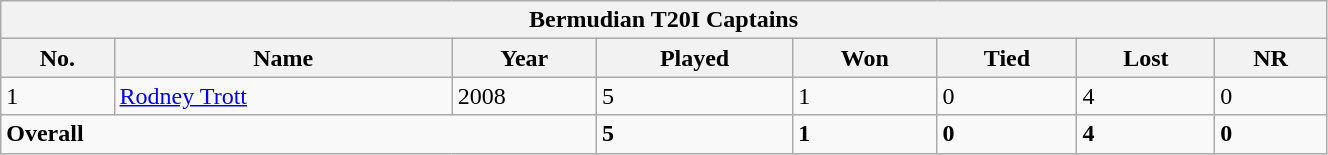<table class="wikitable" width="70%">
<tr>
<th bgcolor="#efefef" colspan=9>Bermudian T20I Captains</th>
</tr>
<tr bgcolor="#efefef">
<th>No.</th>
<th>Name</th>
<th>Year</th>
<th>Played</th>
<th>Won</th>
<th>Tied</th>
<th>Lost</th>
<th>NR</th>
</tr>
<tr>
<td>1</td>
<td><a href='#'>Rodney Trott</a></td>
<td>2008</td>
<td>5</td>
<td>1</td>
<td>0</td>
<td>4</td>
<td>0</td>
</tr>
<tr>
<td colspan=3><strong>Overall</strong></td>
<td><strong>5</strong></td>
<td><strong>1</strong></td>
<td><strong>0</strong></td>
<td><strong>4</strong></td>
<td><strong>0</strong></td>
</tr>
</table>
